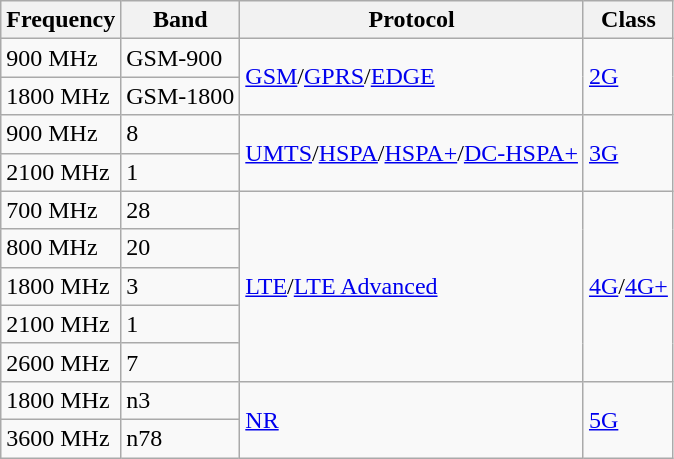<table class="wikitable">
<tr>
<th>Frequency</th>
<th>Band</th>
<th>Protocol</th>
<th>Class</th>
</tr>
<tr>
<td>900 MHz</td>
<td>GSM-900</td>
<td rowspan="2"><a href='#'>GSM</a>/<a href='#'>GPRS</a>/<a href='#'>EDGE</a></td>
<td rowspan="2"><a href='#'>2G</a></td>
</tr>
<tr>
<td>1800 MHz</td>
<td>GSM-1800</td>
</tr>
<tr>
<td>900 MHz</td>
<td>8</td>
<td rowspan="2"><a href='#'>UMTS</a>/<a href='#'>HSPA</a>/<a href='#'>HSPA+</a>/<a href='#'>DC-HSPA+</a></td>
<td rowspan="2"><a href='#'>3G</a></td>
</tr>
<tr>
<td>2100 MHz</td>
<td>1</td>
</tr>
<tr>
<td>700 MHz</td>
<td>28</td>
<td rowspan="5"><a href='#'>LTE</a>/<a href='#'>LTE Advanced</a></td>
<td rowspan="5"><a href='#'>4G</a>/<a href='#'>4G+</a></td>
</tr>
<tr>
<td>800 MHz</td>
<td>20</td>
</tr>
<tr>
<td>1800 MHz</td>
<td>3</td>
</tr>
<tr>
<td>2100 MHz</td>
<td>1</td>
</tr>
<tr>
<td>2600 MHz</td>
<td>7</td>
</tr>
<tr>
<td>1800 MHz</td>
<td>n3</td>
<td rowspan="2"><a href='#'>NR</a></td>
<td rowspan="2"><a href='#'>5G</a></td>
</tr>
<tr>
<td>3600 MHz</td>
<td>n78</td>
</tr>
</table>
